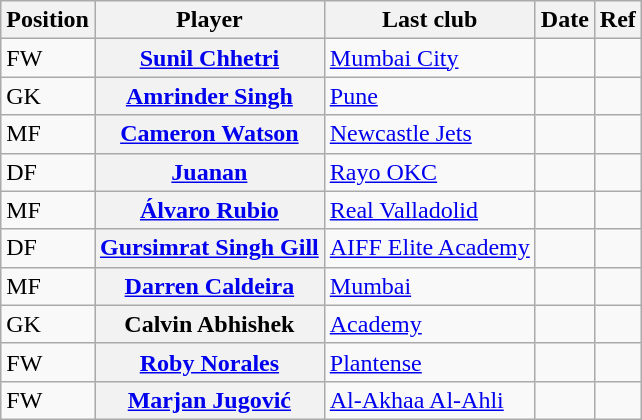<table class="wikitable plainrowheaders" style="text-align:center; text-align:left">
<tr>
<th scope="col">Position</th>
<th scope="col">Player</th>
<th scope="col">Last club</th>
<th scope="col">Date</th>
<th scope="col">Ref</th>
</tr>
<tr>
<td>FW</td>
<th scope="row"> <a href='#'>Sunil Chhetri</a></th>
<td> <a href='#'>Mumbai City</a></td>
<td></td>
<td></td>
</tr>
<tr>
<td>GK</td>
<th scope="row"> <a href='#'>Amrinder Singh</a></th>
<td> <a href='#'>Pune</a></td>
<td></td>
<td></td>
</tr>
<tr>
<td>MF</td>
<th scope="row"> <a href='#'>Cameron Watson</a></th>
<td> <a href='#'>Newcastle Jets</a></td>
<td></td>
<td></td>
</tr>
<tr>
<td>DF</td>
<th scope="row"> <a href='#'>Juanan</a></th>
<td> <a href='#'>Rayo OKC</a></td>
<td></td>
<td></td>
</tr>
<tr>
<td>MF</td>
<th scope="row"> <a href='#'>Álvaro Rubio</a></th>
<td> <a href='#'>Real Valladolid</a></td>
<td></td>
<td></td>
</tr>
<tr>
<td>DF</td>
<th scope="row"> <a href='#'>Gursimrat Singh Gill</a></th>
<td> <a href='#'>AIFF Elite Academy</a></td>
<td></td>
<td></td>
</tr>
<tr>
<td>MF</td>
<th scope="row"> <a href='#'>Darren Caldeira</a></th>
<td> <a href='#'>Mumbai</a></td>
<td></td>
<td></td>
</tr>
<tr>
<td>GK</td>
<th scope="row"> Calvin Abhishek</th>
<td><a href='#'>Academy</a></td>
<td></td>
<td></td>
</tr>
<tr>
<td>FW</td>
<th scope="row"> <a href='#'>Roby Norales</a></th>
<td> <a href='#'>Plantense</a></td>
<td></td>
<td></td>
</tr>
<tr>
<td>FW</td>
<th scope="row"> <a href='#'>Marjan Jugović</a></th>
<td> <a href='#'>Al-Akhaa Al-Ahli</a></td>
<td></td>
<td></td>
</tr>
</table>
